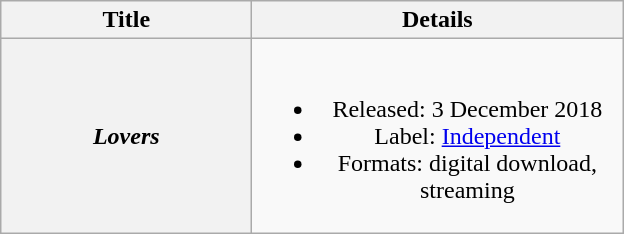<table class="wikitable plainrowheaders" style="text-align:center;">
<tr>
<th scope="col" style="width:10em;">Title</th>
<th scope="col" style="width:15em;">Details</th>
</tr>
<tr>
<th scope="row"><em>Lovers</em></th>
<td><br><ul><li>Released: 3 December 2018</li><li>Label: <a href='#'>Independent</a></li><li>Formats: digital download, streaming</li></ul></td>
</tr>
</table>
